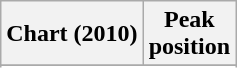<table class="wikitable plainrowheaders">
<tr>
<th scope="col">Chart (2010)</th>
<th scope="col">Peak<br>position</th>
</tr>
<tr>
</tr>
<tr>
</tr>
<tr>
</tr>
</table>
